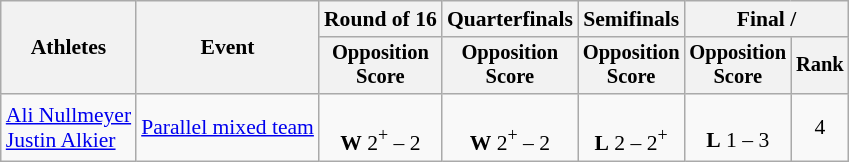<table class="wikitable" style="font-size:90%">
<tr>
<th rowspan="2">Athletes</th>
<th rowspan="2">Event</th>
<th>Round of 16</th>
<th>Quarterfinals</th>
<th>Semifinals</th>
<th colspan="2">Final / </th>
</tr>
<tr style="font-size:95%">
<th>Opposition<br>Score</th>
<th>Opposition<br>Score</th>
<th>Opposition<br>Score</th>
<th>Opposition<br>Score</th>
<th>Rank</th>
</tr>
<tr align=center>
<td align=left><a href='#'>Ali Nullmeyer</a><br><a href='#'>Justin Alkier</a></td>
<td align=left><a href='#'>Parallel mixed team</a></td>
<td><br><strong>W</strong> 2<sup>+</sup> – 2</td>
<td><br><strong>W</strong> 2<sup>+</sup> – 2</td>
<td><br><strong>L</strong> 2 – 2<sup>+</sup></td>
<td><br><strong>L</strong> 1 – 3</td>
<td>4</td>
</tr>
</table>
